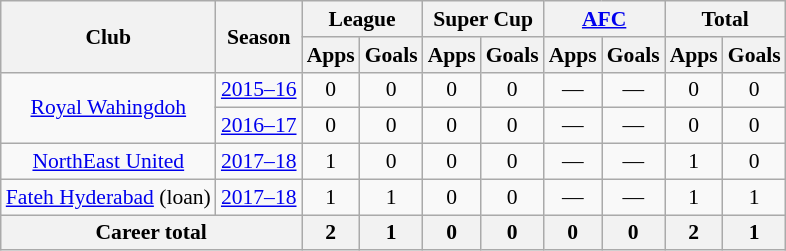<table class="wikitable" style="font-size:90%; text-align:center;">
<tr>
<th rowspan="2">Club</th>
<th rowspan="2">Season</th>
<th colspan="2">League</th>
<th colspan="2">Super Cup</th>
<th colspan="2"><a href='#'>AFC</a></th>
<th colspan="2">Total</th>
</tr>
<tr>
<th>Apps</th>
<th>Goals</th>
<th>Apps</th>
<th>Goals</th>
<th>Apps</th>
<th>Goals</th>
<th>Apps</th>
<th>Goals</th>
</tr>
<tr>
<td rowspan="2"><a href='#'>Royal Wahingdoh</a></td>
<td><a href='#'>2015–16</a></td>
<td>0</td>
<td>0</td>
<td>0</td>
<td>0</td>
<td>—</td>
<td>—</td>
<td>0</td>
<td>0</td>
</tr>
<tr>
<td><a href='#'>2016–17</a></td>
<td>0</td>
<td>0</td>
<td>0</td>
<td>0</td>
<td>—</td>
<td>—</td>
<td>0</td>
<td>0</td>
</tr>
<tr>
<td><a href='#'>NorthEast United</a></td>
<td><a href='#'>2017–18</a></td>
<td>1</td>
<td>0</td>
<td>0</td>
<td>0</td>
<td>—</td>
<td>—</td>
<td>1</td>
<td>0</td>
</tr>
<tr>
<td><a href='#'>Fateh Hyderabad</a> (loan)</td>
<td><a href='#'>2017–18</a></td>
<td>1</td>
<td>1</td>
<td>0</td>
<td>0</td>
<td>—</td>
<td>—</td>
<td>1</td>
<td>1</td>
</tr>
<tr>
<th colspan="2">Career total</th>
<th>2</th>
<th>1</th>
<th>0</th>
<th>0</th>
<th>0</th>
<th>0</th>
<th>2</th>
<th>1</th>
</tr>
</table>
